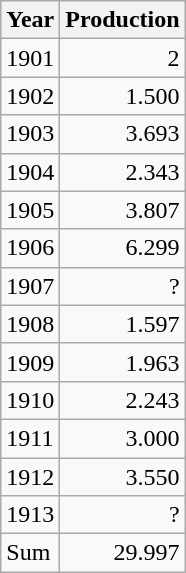<table class="wikitable sortable">
<tr>
<th>Year</th>
<th>Production</th>
</tr>
<tr>
<td>1901</td>
<td align="right">2</td>
</tr>
<tr>
<td>1902</td>
<td align="right">1.500</td>
</tr>
<tr>
<td>1903</td>
<td align="right">3.693</td>
</tr>
<tr>
<td>1904</td>
<td align="right">2.343</td>
</tr>
<tr>
<td>1905</td>
<td align="right">3.807</td>
</tr>
<tr>
<td>1906</td>
<td align="right">6.299</td>
</tr>
<tr>
<td>1907</td>
<td align="right">?</td>
</tr>
<tr>
<td>1908</td>
<td align="right">1.597</td>
</tr>
<tr>
<td>1909</td>
<td align="right">1.963</td>
</tr>
<tr>
<td>1910</td>
<td align="right">2.243</td>
</tr>
<tr>
<td>1911</td>
<td align="right">3.000</td>
</tr>
<tr>
<td>1912</td>
<td align="right">3.550</td>
</tr>
<tr>
<td>1913</td>
<td align="right">?</td>
</tr>
<tr>
<td>Sum</td>
<td align="right">29.997</td>
</tr>
</table>
